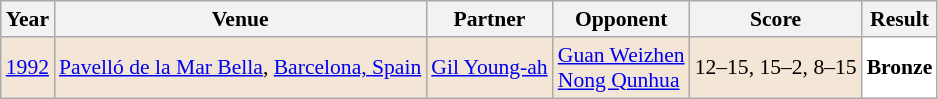<table class="sortable wikitable" style="font-size: 90%;">
<tr>
<th>Year</th>
<th>Venue</th>
<th>Partner</th>
<th>Opponent</th>
<th>Score</th>
<th>Result</th>
</tr>
<tr style="background:#F3E6D7">
<td align="center"><a href='#'>1992</a></td>
<td align="left"><a href='#'>Pavelló de la Mar Bella</a>, <a href='#'>Barcelona, Spain</a></td>
<td align="left"> <a href='#'>Gil Young-ah</a></td>
<td align="left"> <a href='#'>Guan Weizhen</a> <br>  <a href='#'>Nong Qunhua</a></td>
<td align="left">12–15, 15–2, 8–15</td>
<td style="text-align:left; background: white"> <strong>Bronze</strong></td>
</tr>
</table>
